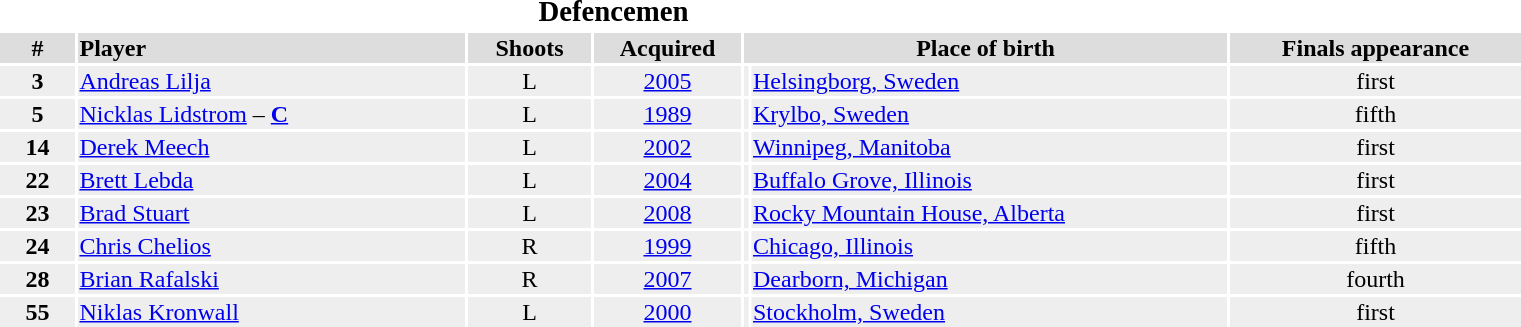<table style="text-align:center;">
<tr>
<th colspan="6"><big>Defencemen</big></th>
</tr>
<tr style="background:#dddddd;">
<th style="width:3em">#</th>
<th style="width:16em; text-align:left">Player</th>
<th style="width:5em">Shoots</th>
<th style="width:6em">Acquired</th>
<th style="width:20em" colspan="2">Place of birth</th>
<th style="width:12em">Finals appearance</th>
</tr>
<tr style="background:#eeeeee;">
<td><strong>3</strong></td>
<td align="left"><a href='#'>Andreas Lilja</a></td>
<td>L</td>
<td><a href='#'>2005</a></td>
<td></td>
<td align="left"><a href='#'>Helsingborg, Sweden</a></td>
<td>first</td>
</tr>
<tr style="background:#eeeeee;">
<td><strong>5</strong></td>
<td align="left"><a href='#'>Nicklas Lidstrom</a> – <strong><a href='#'>C</a></strong></td>
<td>L</td>
<td><a href='#'>1989</a></td>
<td></td>
<td align="left"><a href='#'>Krylbo, Sweden</a></td>
<td>fifth </td>
</tr>
<tr style="background:#eeeeee;">
<td><strong>14</strong></td>
<td align="left"><a href='#'>Derek Meech</a></td>
<td>L</td>
<td><a href='#'>2002</a></td>
<td></td>
<td align="left"><a href='#'>Winnipeg, Manitoba</a></td>
<td>first </td>
</tr>
<tr style="background:#eeeeee;">
<td><strong>22</strong></td>
<td align="left"><a href='#'>Brett Lebda</a></td>
<td>L</td>
<td><a href='#'>2004</a></td>
<td></td>
<td align="left"><a href='#'>Buffalo Grove, Illinois</a></td>
<td>first</td>
</tr>
<tr style="background:#eeeeee;">
<td><strong>23</strong></td>
<td align="left"><a href='#'>Brad Stuart</a></td>
<td>L</td>
<td><a href='#'>2008</a></td>
<td></td>
<td align="left"><a href='#'>Rocky Mountain House, Alberta</a></td>
<td>first</td>
</tr>
<tr style="background:#eeeeee;">
<td><strong>24</strong></td>
<td align="left"><a href='#'>Chris Chelios</a></td>
<td>R</td>
<td><a href='#'>1999</a></td>
<td></td>
<td align="left"><a href='#'>Chicago, Illinois</a></td>
<td>fifth </td>
</tr>
<tr style="background:#eeeeee;">
<td><strong>28</strong></td>
<td align="left"><a href='#'>Brian Rafalski</a></td>
<td>R</td>
<td><a href='#'>2007</a></td>
<td></td>
<td align="left"><a href='#'>Dearborn, Michigan</a></td>
<td>fourth </td>
</tr>
<tr style="background:#eeeeee;">
<td><strong>55</strong></td>
<td align="left"><a href='#'>Niklas Kronwall</a></td>
<td>L</td>
<td><a href='#'>2000</a></td>
<td></td>
<td align="left"><a href='#'>Stockholm, Sweden</a></td>
<td>first</td>
</tr>
</table>
